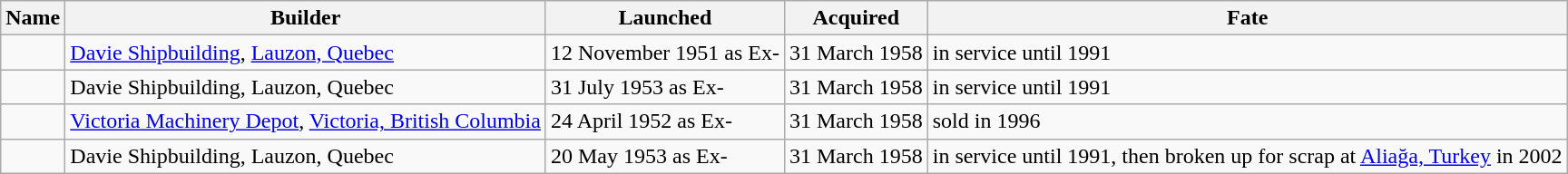<table class="wikitable">
<tr>
<th>Name</th>
<th>Builder</th>
<th>Launched</th>
<th>Acquired</th>
<th>Fate</th>
</tr>
<tr>
<td></td>
<td><a href='#'>Davie Shipbuilding</a>, <a href='#'>Lauzon, Quebec</a></td>
<td>12 November 1951 as Ex-</td>
<td>31 March 1958</td>
<td>in service until 1991</td>
</tr>
<tr>
<td></td>
<td>Davie Shipbuilding, Lauzon, Quebec</td>
<td>31 July 1953 as Ex-</td>
<td>31 March 1958</td>
<td>in service until 1991</td>
</tr>
<tr>
<td></td>
<td><a href='#'>Victoria Machinery Depot</a>, <a href='#'>Victoria, British Columbia</a></td>
<td>24 April 1952 as Ex-</td>
<td>31 March 1958</td>
<td>sold in 1996</td>
</tr>
<tr>
<td></td>
<td>Davie Shipbuilding, Lauzon, Quebec</td>
<td>20 May 1953 as Ex-</td>
<td>31 March 1958</td>
<td>in service until 1991, then broken up for scrap at <a href='#'>Aliağa, Turkey</a> in 2002</td>
</tr>
</table>
